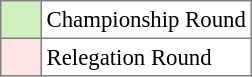<table bgcolor="#f7f8ff" cellpadding="3" cellspacing="0" border="1" style="font-size: 95%; border: gray solid 1px; border-collapse: collapse;text-align:center;">
<tr>
<td style="background: #D0F0C0;" width="20"></td>
<td bgcolor="#ffffff" align="left">Championship Round</td>
</tr>
<tr>
<td style="background: #FFE6E6;" width="20"></td>
<td bgcolor="#ffffff" align="left">Relegation Round</td>
</tr>
</table>
